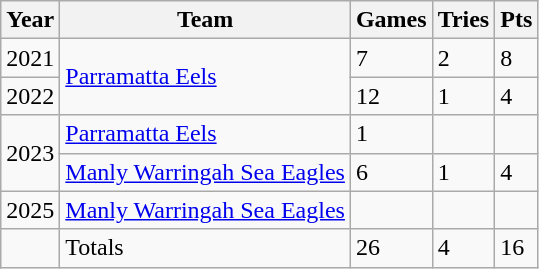<table class="wikitable">
<tr>
<th>Year</th>
<th>Team</th>
<th>Games</th>
<th>Tries</th>
<th>Pts</th>
</tr>
<tr>
<td>2021</td>
<td rowspan="2"> <a href='#'>Parramatta Eels</a></td>
<td>7</td>
<td>2</td>
<td>8</td>
</tr>
<tr>
<td>2022</td>
<td>12</td>
<td>1</td>
<td>4</td>
</tr>
<tr>
<td rowspan="2">2023</td>
<td> <a href='#'>Parramatta Eels</a></td>
<td>1</td>
<td></td>
<td></td>
</tr>
<tr>
<td> <a href='#'>Manly Warringah Sea Eagles</a></td>
<td>6</td>
<td>1</td>
<td>4</td>
</tr>
<tr>
<td>2025</td>
<td> <a href='#'>Manly Warringah Sea Eagles</a></td>
<td></td>
<td></td>
<td></td>
</tr>
<tr>
<td></td>
<td>Totals</td>
<td>26</td>
<td>4</td>
<td>16</td>
</tr>
</table>
